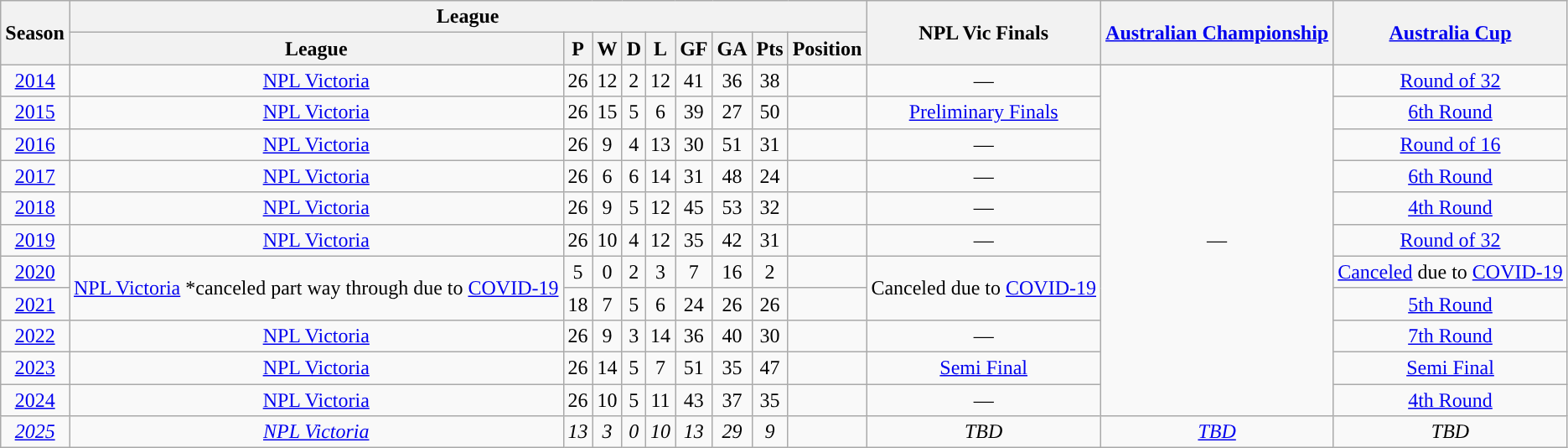<table class="wikitable sortable" style="text-align: center;">
<tr>
<th rowspan="2">Season</th>
<th colspan="9">League</th>
<th rowspan="2">NPL Vic Finals</th>
<th rowspan="2"><a href='#'>Australian Championship</a></th>
<th rowspan="2"><a href='#'>Australia Cup</a></th>
</tr>
<tr>
<th>League</th>
<th>P</th>
<th>W</th>
<th>D</th>
<th>L</th>
<th>GF</th>
<th>GA</th>
<th>Pts</th>
<th>Position</th>
</tr>
<tr>
<td><a href='#'>2014</a></td>
<td><a href='#'>NPL Victoria</a></td>
<td>26</td>
<td>12</td>
<td>2</td>
<td>12</td>
<td>41</td>
<td>36</td>
<td>38</td>
<td></td>
<td>—</td>
<td rowspan="11">—</td>
<td><a href='#'>Round of 32</a></td>
</tr>
<tr>
<td><a href='#'>2015</a></td>
<td><a href='#'>NPL Victoria</a></td>
<td>26</td>
<td>15</td>
<td>5</td>
<td>6</td>
<td>39</td>
<td>27</td>
<td>50</td>
<td></td>
<td><a href='#'>Preliminary Finals</a></td>
<td><a href='#'>6th Round</a></td>
</tr>
<tr>
<td><a href='#'>2016</a></td>
<td><a href='#'>NPL Victoria</a></td>
<td>26</td>
<td>9</td>
<td>4</td>
<td>13</td>
<td>30</td>
<td>51</td>
<td>31</td>
<td></td>
<td>—</td>
<td><a href='#'>Round of 16</a></td>
</tr>
<tr>
<td><a href='#'>2017</a></td>
<td><a href='#'>NPL Victoria</a></td>
<td>26</td>
<td>6</td>
<td>6</td>
<td>14</td>
<td>31</td>
<td>48</td>
<td>24</td>
<td></td>
<td>—</td>
<td><a href='#'>6th Round</a></td>
</tr>
<tr>
<td><a href='#'>2018</a></td>
<td><a href='#'>NPL Victoria</a></td>
<td>26</td>
<td>9</td>
<td>5</td>
<td>12</td>
<td>45</td>
<td>53</td>
<td>32</td>
<td></td>
<td>—</td>
<td><a href='#'>4th Round</a></td>
</tr>
<tr>
<td><a href='#'>2019</a></td>
<td><a href='#'>NPL Victoria</a></td>
<td>26</td>
<td>10</td>
<td>4</td>
<td>12</td>
<td>35</td>
<td>42</td>
<td>31</td>
<td></td>
<td>—</td>
<td><a href='#'>Round of 32</a></td>
</tr>
<tr>
<td><a href='#'>2020</a></td>
<td rowspan="2"><a href='#'>NPL Victoria</a> *canceled part way through due to <a href='#'>COVID-19</a></td>
<td>5</td>
<td>0</td>
<td>2</td>
<td>3</td>
<td>7</td>
<td>16</td>
<td>2</td>
<td></td>
<td rowspan="2">Canceled due to <a href='#'>COVID-19</a></td>
<td><a href='#'>Canceled</a> due to <a href='#'>COVID-19</a></td>
</tr>
<tr>
<td><a href='#'>2021</a></td>
<td>18</td>
<td>7</td>
<td>5</td>
<td>6</td>
<td>24</td>
<td>26</td>
<td>26</td>
<td></td>
<td><a href='#'>5th Round</a></td>
</tr>
<tr>
<td><a href='#'>2022</a></td>
<td><a href='#'>NPL Victoria</a></td>
<td>26</td>
<td>9</td>
<td>3</td>
<td>14</td>
<td>36</td>
<td>40</td>
<td>30</td>
<td></td>
<td>—</td>
<td><a href='#'>7th Round</a></td>
</tr>
<tr>
<td><a href='#'>2023</a></td>
<td><a href='#'>NPL Victoria</a></td>
<td>26</td>
<td>14</td>
<td>5</td>
<td>7</td>
<td>51</td>
<td>35</td>
<td>47</td>
<td></td>
<td><a href='#'>Semi Final</a></td>
<td><a href='#'>Semi Final</a></td>
</tr>
<tr>
<td><a href='#'>2024</a></td>
<td><a href='#'>NPL Victoria</a></td>
<td>26</td>
<td>10</td>
<td>5</td>
<td>11</td>
<td>43</td>
<td>37</td>
<td>35</td>
<td></td>
<td>—</td>
<td><a href='#'>4th Round</a></td>
</tr>
<tr>
<td><a href='#'><em>2025</em></a></td>
<td><a href='#'><em>NPL Victoria</em></a></td>
<td><em>13</em></td>
<td><em>3</em></td>
<td><em>0</em></td>
<td><em>10</em></td>
<td><em>13</em></td>
<td><em>29</em></td>
<td><em>9</em></td>
<td><em></em></td>
<td><em>TBD</em></td>
<td><a href='#'><em>TBD</em></a></td>
<td><em>TBD</em></td>
</tr>
</table>
